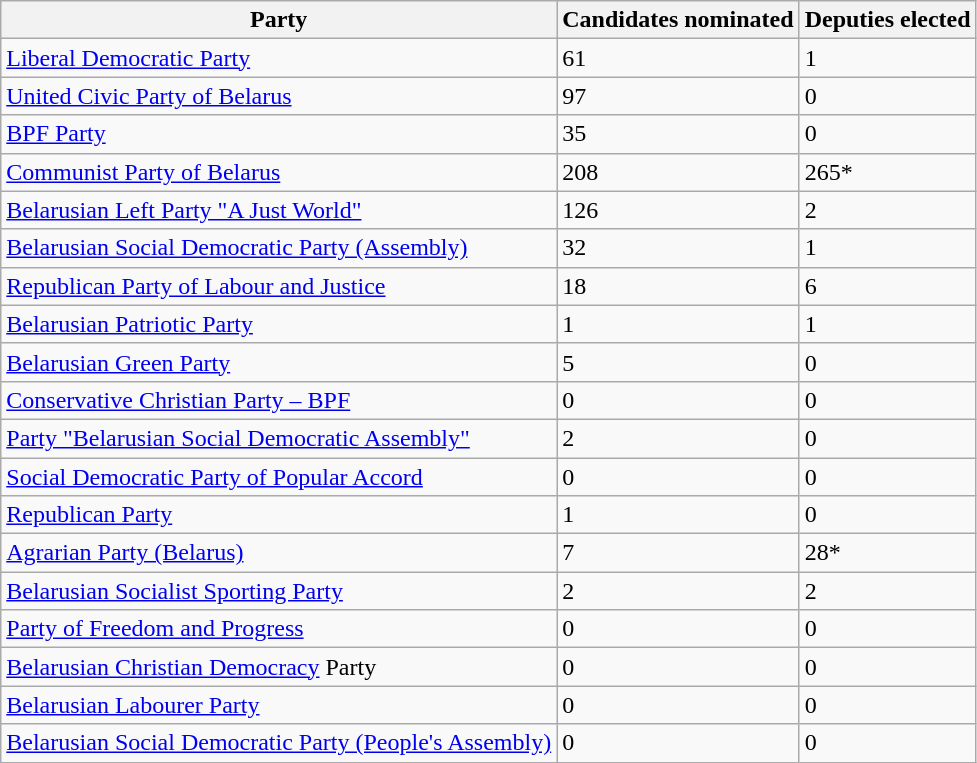<table class="wikitable">
<tr>
<th>Party</th>
<th>Candidates nominated</th>
<th>Deputies elected</th>
</tr>
<tr>
<td><a href='#'>Liberal Democratic Party</a></td>
<td>61</td>
<td>1</td>
</tr>
<tr>
<td><a href='#'>United Civic Party of Belarus</a></td>
<td>97</td>
<td>0</td>
</tr>
<tr>
<td><a href='#'>BPF Party</a></td>
<td>35</td>
<td>0</td>
</tr>
<tr>
<td><a href='#'>Communist Party of Belarus</a></td>
<td>208</td>
<td>265*</td>
</tr>
<tr>
<td><a href='#'>Belarusian Left Party "A Just World"</a></td>
<td>126</td>
<td>2</td>
</tr>
<tr>
<td><a href='#'>Belarusian Social Democratic Party (Assembly)</a></td>
<td>32</td>
<td>1</td>
</tr>
<tr>
<td><a href='#'>Republican Party of Labour and Justice</a></td>
<td>18</td>
<td>6</td>
</tr>
<tr>
<td><a href='#'>Belarusian Patriotic Party</a></td>
<td>1</td>
<td>1</td>
</tr>
<tr>
<td><a href='#'>Belarusian Green Party</a></td>
<td>5</td>
<td>0</td>
</tr>
<tr>
<td><a href='#'>Conservative Christian Party – BPF</a></td>
<td>0</td>
<td>0</td>
</tr>
<tr>
<td><a href='#'>Party "Belarusian Social Democratic Assembly"</a></td>
<td>2</td>
<td>0</td>
</tr>
<tr>
<td><a href='#'>Social Democratic Party of Popular Accord</a></td>
<td>0</td>
<td>0</td>
</tr>
<tr>
<td><a href='#'>Republican Party</a></td>
<td>1</td>
<td>0</td>
</tr>
<tr>
<td><a href='#'>Agrarian Party (Belarus)</a></td>
<td>7</td>
<td>28*</td>
</tr>
<tr>
<td><a href='#'>Belarusian Socialist Sporting Party</a></td>
<td>2</td>
<td>2</td>
</tr>
<tr>
<td><a href='#'>Party of Freedom and Progress</a></td>
<td>0</td>
<td>0</td>
</tr>
<tr>
<td><a href='#'>Belarusian Christian Democracy</a> Party</td>
<td>0</td>
<td>0</td>
</tr>
<tr>
<td><a href='#'>Belarusian Labourer Party</a></td>
<td>0</td>
<td>0</td>
</tr>
<tr>
<td><a href='#'>Belarusian Social Democratic Party (People's Assembly)</a></td>
<td>0</td>
<td>0</td>
</tr>
</table>
